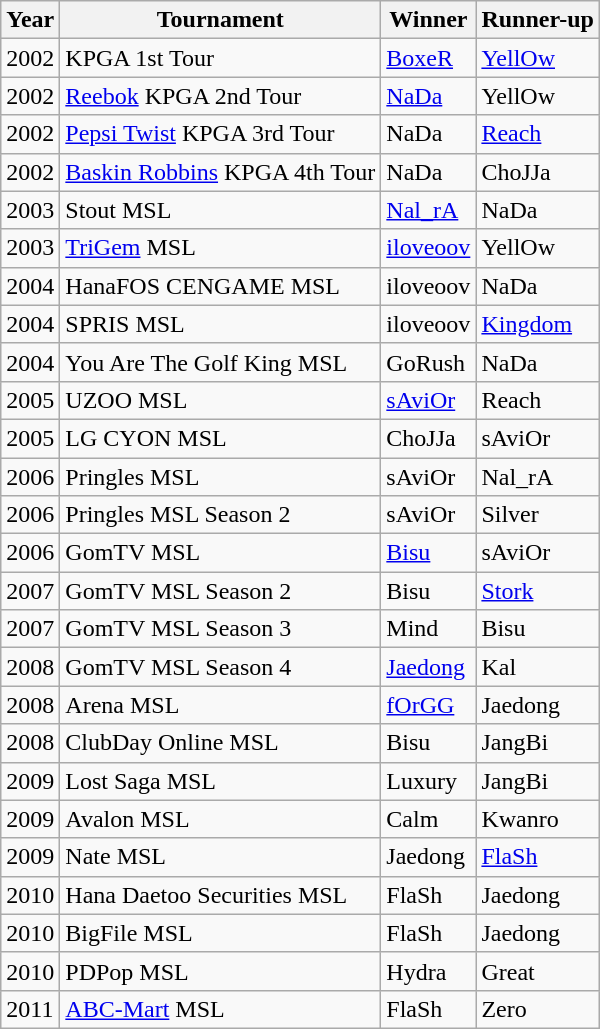<table class="wikitable sortable">
<tr>
<th>Year</th>
<th>Tournament</th>
<th>Winner</th>
<th>Runner-up</th>
</tr>
<tr>
<td>2002</td>
<td>KPGA 1st Tour</td>
<td><a href='#'>BoxeR</a></td>
<td><a href='#'>YellOw</a></td>
</tr>
<tr>
<td>2002</td>
<td><a href='#'>Reebok</a> KPGA 2nd Tour</td>
<td><a href='#'>NaDa</a></td>
<td>YellOw</td>
</tr>
<tr>
<td>2002</td>
<td><a href='#'>Pepsi Twist</a> KPGA 3rd Tour</td>
<td>NaDa</td>
<td><a href='#'>Reach</a></td>
</tr>
<tr>
<td>2002</td>
<td><a href='#'>Baskin Robbins</a> KPGA 4th Tour</td>
<td>NaDa</td>
<td>ChoJJa</td>
</tr>
<tr>
<td>2003</td>
<td>Stout MSL</td>
<td><a href='#'>Nal_rA</a></td>
<td>NaDa</td>
</tr>
<tr>
<td>2003</td>
<td><a href='#'>TriGem</a> MSL</td>
<td><a href='#'>iloveoov</a></td>
<td>YellOw</td>
</tr>
<tr>
<td>2004</td>
<td>HanaFOS CENGAME MSL</td>
<td>iloveoov</td>
<td>NaDa</td>
</tr>
<tr>
<td>2004</td>
<td>SPRIS MSL</td>
<td>iloveoov</td>
<td><a href='#'>Kingdom</a></td>
</tr>
<tr>
<td>2004</td>
<td>You Are The Golf King MSL</td>
<td>GoRush</td>
<td>NaDa</td>
</tr>
<tr>
<td>2005</td>
<td>UZOO MSL</td>
<td><a href='#'>sAviOr</a></td>
<td>Reach</td>
</tr>
<tr>
<td>2005</td>
<td>LG CYON MSL</td>
<td>ChoJJa</td>
<td>sAviOr</td>
</tr>
<tr>
<td>2006</td>
<td>Pringles MSL</td>
<td>sAviOr</td>
<td>Nal_rA</td>
</tr>
<tr>
<td>2006</td>
<td>Pringles MSL Season 2</td>
<td>sAviOr</td>
<td>Silver</td>
</tr>
<tr>
<td>2006</td>
<td>GomTV MSL</td>
<td><a href='#'>Bisu</a></td>
<td>sAviOr</td>
</tr>
<tr>
<td>2007</td>
<td>GomTV MSL Season 2</td>
<td>Bisu</td>
<td><a href='#'>Stork</a></td>
</tr>
<tr>
<td>2007</td>
<td>GomTV MSL Season 3</td>
<td>Mind</td>
<td>Bisu</td>
</tr>
<tr>
<td>2008</td>
<td>GomTV MSL Season 4</td>
<td><a href='#'>Jaedong</a></td>
<td>Kal</td>
</tr>
<tr>
<td>2008</td>
<td>Arena MSL</td>
<td><a href='#'>fOrGG</a></td>
<td>Jaedong</td>
</tr>
<tr>
<td>2008</td>
<td>ClubDay Online MSL</td>
<td>Bisu</td>
<td>JangBi</td>
</tr>
<tr>
<td>2009</td>
<td>Lost Saga MSL</td>
<td>Luxury</td>
<td>JangBi</td>
</tr>
<tr>
<td>2009</td>
<td>Avalon MSL</td>
<td>Calm</td>
<td>Kwanro</td>
</tr>
<tr>
<td>2009</td>
<td>Nate MSL</td>
<td>Jaedong</td>
<td><a href='#'>FlaSh</a></td>
</tr>
<tr>
<td>2010</td>
<td>Hana Daetoo Securities MSL</td>
<td>FlaSh</td>
<td>Jaedong</td>
</tr>
<tr>
<td>2010</td>
<td>BigFile MSL</td>
<td>FlaSh</td>
<td>Jaedong</td>
</tr>
<tr>
<td>2010</td>
<td>PDPop MSL</td>
<td>Hydra</td>
<td>Great</td>
</tr>
<tr>
<td>2011</td>
<td><a href='#'>ABC-Mart</a> MSL</td>
<td>FlaSh</td>
<td>Zero</td>
</tr>
</table>
